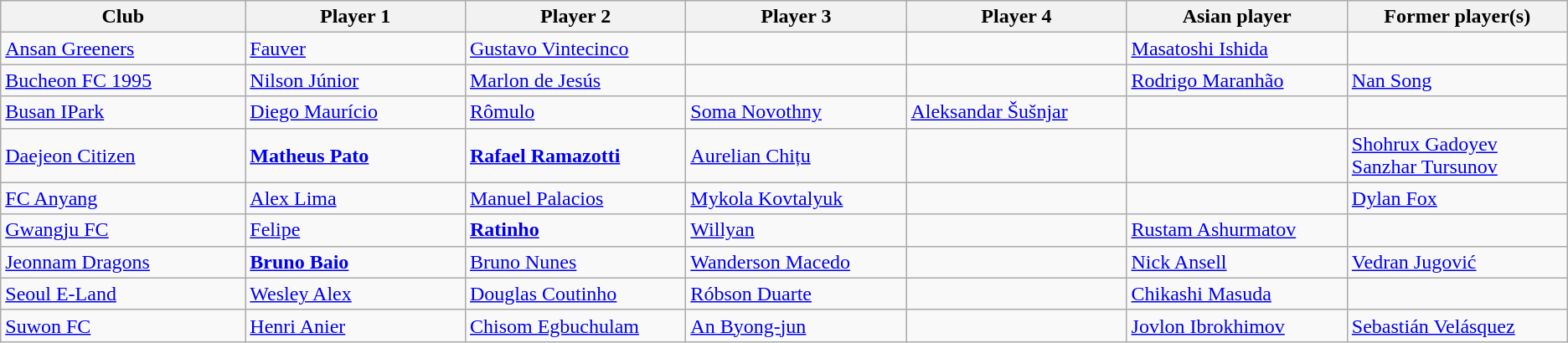<table class="sortable wikitable">
<tr>
<th style="width:190px;">Club</th>
<th style="width:170px;">Player 1</th>
<th style="width:170px;">Player 2</th>
<th style="width:170px;">Player 3</th>
<th style="width:170px;">Player 4</th>
<th style="width:170px;">Asian player</th>
<th style="width:170px;">Former player(s)</th>
</tr>
<tr>
<td><a href='#'>Ansan Greeners</a></td>
<td> <a href='#'>Fauver</a></td>
<td> <a href='#'>Gustavo Vintecinco</a></td>
<td></td>
<td></td>
<td> <a href='#'>Masatoshi Ishida</a></td>
<td></td>
</tr>
<tr>
<td><a href='#'>Bucheon FC 1995</a></td>
<td> <a href='#'>Nilson Júnior</a></td>
<td> <a href='#'>Marlon de Jesús</a></td>
<td></td>
<td></td>
<td> <a href='#'>Rodrigo Maranhão</a></td>
<td> <a href='#'>Nan Song</a></td>
</tr>
<tr>
<td><a href='#'>Busan IPark</a></td>
<td> <a href='#'>Diego Maurício</a></td>
<td> <a href='#'>Rômulo</a></td>
<td> <a href='#'>Soma Novothny</a></td>
<td> <a href='#'>Aleksandar Šušnjar</a></td>
<td></td>
<td></td>
</tr>
<tr>
<td><a href='#'>Daejeon Citizen</a></td>
<td> <strong><a href='#'>Matheus Pato</a></strong></td>
<td> <strong><a href='#'>Rafael Ramazotti</a></strong></td>
<td> <a href='#'>Aurelian Chițu</a></td>
<td></td>
<td></td>
<td> <a href='#'>Shohrux Gadoyev</a> <br>  <a href='#'>Sanzhar Tursunov</a></td>
</tr>
<tr>
<td><a href='#'>FC Anyang</a></td>
<td> <a href='#'>Alex Lima</a></td>
<td> <a href='#'>Manuel Palacios</a></td>
<td> <a href='#'>Mykola Kovtalyuk</a></td>
<td></td>
<td></td>
<td> <a href='#'>Dylan Fox</a></td>
</tr>
<tr>
<td><a href='#'>Gwangju FC</a></td>
<td> <a href='#'>Felipe</a></td>
<td> <strong><a href='#'>Ratinho</a></strong></td>
<td> <a href='#'>Willyan</a></td>
<td></td>
<td> <a href='#'>Rustam Ashurmatov</a></td>
</tr>
<tr>
<td><a href='#'>Jeonnam Dragons</a></td>
<td> <strong><a href='#'>Bruno Baio</a></strong></td>
<td> <a href='#'>Bruno Nunes</a></td>
<td> <a href='#'>Wanderson Macedo</a></td>
<td></td>
<td> <a href='#'>Nick Ansell</a></td>
<td> <a href='#'>Vedran Jugović</a></td>
</tr>
<tr>
<td><a href='#'>Seoul E-Land</a></td>
<td> <a href='#'>Wesley Alex</a></td>
<td> <a href='#'>Douglas Coutinho</a></td>
<td> <a href='#'>Róbson Duarte</a></td>
<td></td>
<td> <a href='#'>Chikashi Masuda</a></td>
<td></td>
</tr>
<tr>
<td><a href='#'>Suwon FC</a></td>
<td> <a href='#'>Henri Anier</a></td>
<td> <a href='#'>Chisom Egbuchulam</a></td>
<td> <a href='#'>An Byong-jun</a></td>
<td></td>
<td> <a href='#'>Jovlon Ibrokhimov</a></td>
<td> <a href='#'>Sebastián Velásquez</a></td>
</tr>
</table>
